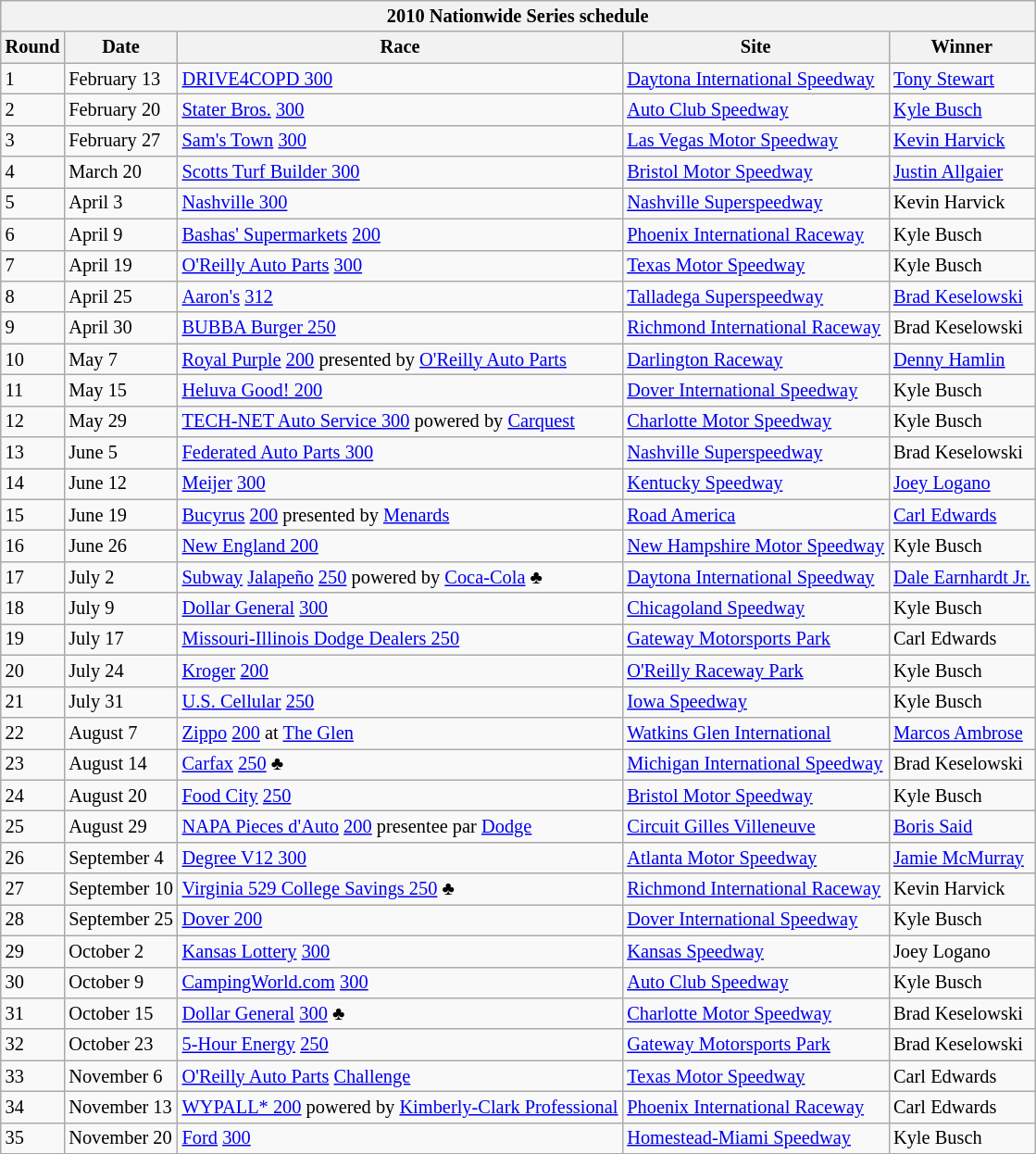<table class="wikitable" style="font-size:85%;">
<tr>
<th colspan="6">2010 Nationwide Series schedule</th>
</tr>
<tr>
<th>Round</th>
<th>Date</th>
<th>Race</th>
<th>Site</th>
<th>Winner</th>
</tr>
<tr>
<td>1</td>
<td>February 13</td>
<td><a href='#'>DRIVE4COPD 300</a></td>
<td><a href='#'>Daytona International Speedway</a></td>
<td><a href='#'>Tony Stewart</a></td>
</tr>
<tr>
<td>2</td>
<td>February 20</td>
<td><a href='#'>Stater Bros.</a> <a href='#'>300</a></td>
<td><a href='#'>Auto Club Speedway</a></td>
<td><a href='#'>Kyle Busch</a></td>
</tr>
<tr>
<td>3</td>
<td>February 27</td>
<td><a href='#'>Sam's Town</a> <a href='#'>300</a></td>
<td><a href='#'>Las Vegas Motor Speedway</a></td>
<td><a href='#'>Kevin Harvick</a></td>
</tr>
<tr>
<td>4</td>
<td>March 20</td>
<td><a href='#'>Scotts Turf Builder 300</a></td>
<td><a href='#'>Bristol Motor Speedway</a></td>
<td><a href='#'>Justin Allgaier</a></td>
</tr>
<tr>
<td>5</td>
<td>April 3</td>
<td><a href='#'>Nashville 300</a></td>
<td><a href='#'>Nashville Superspeedway</a></td>
<td>Kevin Harvick</td>
</tr>
<tr>
<td>6</td>
<td>April 9</td>
<td><a href='#'>Bashas' Supermarkets</a> <a href='#'>200</a></td>
<td><a href='#'>Phoenix International Raceway</a></td>
<td>Kyle Busch</td>
</tr>
<tr>
<td>7</td>
<td>April 19</td>
<td><a href='#'>O'Reilly Auto Parts</a> <a href='#'>300</a></td>
<td><a href='#'>Texas Motor Speedway</a></td>
<td>Kyle Busch</td>
</tr>
<tr>
<td>8</td>
<td>April 25</td>
<td><a href='#'>Aaron's</a> <a href='#'>312</a></td>
<td><a href='#'>Talladega Superspeedway</a></td>
<td><a href='#'>Brad Keselowski</a></td>
</tr>
<tr>
<td>9</td>
<td>April 30</td>
<td><a href='#'>BUBBA Burger 250</a></td>
<td><a href='#'>Richmond International Raceway</a></td>
<td>Brad Keselowski</td>
</tr>
<tr>
<td>10</td>
<td>May 7</td>
<td><a href='#'>Royal Purple</a> <a href='#'>200</a> presented by <a href='#'>O'Reilly Auto Parts</a></td>
<td><a href='#'>Darlington Raceway</a></td>
<td><a href='#'>Denny Hamlin</a></td>
</tr>
<tr>
<td>11</td>
<td>May 15</td>
<td><a href='#'>Heluva Good! 200</a></td>
<td><a href='#'>Dover International Speedway</a></td>
<td>Kyle Busch</td>
</tr>
<tr>
<td>12</td>
<td>May 29</td>
<td><a href='#'>TECH-NET Auto Service 300</a> powered by <a href='#'>Carquest</a></td>
<td><a href='#'>Charlotte Motor Speedway</a></td>
<td>Kyle Busch</td>
</tr>
<tr>
<td>13</td>
<td>June 5</td>
<td><a href='#'>Federated Auto Parts 300</a></td>
<td><a href='#'>Nashville Superspeedway</a></td>
<td>Brad Keselowski</td>
</tr>
<tr>
<td>14</td>
<td>June 12</td>
<td><a href='#'>Meijer</a> <a href='#'>300</a></td>
<td><a href='#'>Kentucky Speedway</a></td>
<td><a href='#'>Joey Logano</a></td>
</tr>
<tr>
<td>15</td>
<td>June 19</td>
<td><a href='#'>Bucyrus</a> <a href='#'>200</a> presented by <a href='#'>Menards</a></td>
<td><a href='#'>Road America</a></td>
<td><a href='#'>Carl Edwards</a></td>
</tr>
<tr>
<td>16</td>
<td>June 26</td>
<td><a href='#'>New England 200</a></td>
<td><a href='#'>New Hampshire Motor Speedway</a></td>
<td>Kyle Busch</td>
</tr>
<tr>
<td>17</td>
<td>July 2</td>
<td><a href='#'>Subway</a> <a href='#'>Jalapeño</a> <a href='#'>250</a> powered by <a href='#'>Coca-Cola</a> ♣</td>
<td><a href='#'>Daytona International Speedway</a></td>
<td><a href='#'>Dale Earnhardt Jr.</a></td>
</tr>
<tr>
<td>18</td>
<td>July 9</td>
<td><a href='#'>Dollar General</a> <a href='#'>300</a></td>
<td><a href='#'>Chicagoland Speedway</a></td>
<td>Kyle Busch</td>
</tr>
<tr>
<td>19</td>
<td>July 17</td>
<td><a href='#'>Missouri-Illinois Dodge Dealers 250</a></td>
<td><a href='#'>Gateway Motorsports Park</a></td>
<td>Carl Edwards</td>
</tr>
<tr>
<td>20</td>
<td>July 24</td>
<td><a href='#'>Kroger</a> <a href='#'>200</a></td>
<td><a href='#'>O'Reilly Raceway Park</a></td>
<td>Kyle Busch</td>
</tr>
<tr>
<td>21</td>
<td>July 31</td>
<td><a href='#'>U.S. Cellular</a> <a href='#'>250</a></td>
<td><a href='#'>Iowa Speedway</a></td>
<td>Kyle Busch</td>
</tr>
<tr>
<td>22</td>
<td>August 7</td>
<td><a href='#'>Zippo</a> <a href='#'>200</a> at <a href='#'>The Glen</a></td>
<td><a href='#'>Watkins Glen International</a></td>
<td><a href='#'>Marcos Ambrose</a></td>
</tr>
<tr>
<td>23</td>
<td>August 14</td>
<td><a href='#'>Carfax</a> <a href='#'>250</a> ♣</td>
<td><a href='#'>Michigan International Speedway</a></td>
<td>Brad Keselowski</td>
</tr>
<tr>
<td>24</td>
<td>August 20</td>
<td><a href='#'>Food City</a> <a href='#'>250</a></td>
<td><a href='#'>Bristol Motor Speedway</a></td>
<td>Kyle Busch</td>
</tr>
<tr>
<td>25</td>
<td>August 29</td>
<td><a href='#'>NAPA Pieces d'Auto</a> <a href='#'>200</a> presentee par <a href='#'>Dodge</a></td>
<td><a href='#'>Circuit Gilles Villeneuve</a></td>
<td><a href='#'>Boris Said</a></td>
</tr>
<tr>
<td>26</td>
<td>September 4</td>
<td><a href='#'>Degree V12 300</a></td>
<td><a href='#'>Atlanta Motor Speedway</a></td>
<td><a href='#'>Jamie McMurray</a></td>
</tr>
<tr>
<td>27</td>
<td>September 10</td>
<td><a href='#'>Virginia 529 College Savings 250</a> ♣</td>
<td><a href='#'>Richmond International Raceway</a></td>
<td>Kevin Harvick</td>
</tr>
<tr>
<td>28</td>
<td>September 25</td>
<td><a href='#'>Dover 200</a></td>
<td><a href='#'>Dover International Speedway</a></td>
<td>Kyle Busch</td>
</tr>
<tr>
<td>29</td>
<td>October 2</td>
<td><a href='#'>Kansas Lottery</a> <a href='#'>300</a></td>
<td><a href='#'>Kansas Speedway</a></td>
<td>Joey Logano</td>
</tr>
<tr>
<td>30</td>
<td>October 9</td>
<td><a href='#'>CampingWorld.com</a> <a href='#'>300</a></td>
<td><a href='#'>Auto Club Speedway</a></td>
<td>Kyle Busch</td>
</tr>
<tr>
<td>31</td>
<td>October 15</td>
<td><a href='#'>Dollar General</a> <a href='#'>300</a> ♣</td>
<td><a href='#'>Charlotte Motor Speedway</a></td>
<td>Brad Keselowski</td>
</tr>
<tr>
<td>32</td>
<td>October 23</td>
<td><a href='#'>5-Hour Energy</a> <a href='#'>250</a></td>
<td><a href='#'>Gateway Motorsports Park</a></td>
<td>Brad Keselowski</td>
</tr>
<tr>
<td>33</td>
<td>November 6</td>
<td><a href='#'>O'Reilly Auto Parts</a> <a href='#'>Challenge</a></td>
<td><a href='#'>Texas Motor Speedway</a></td>
<td>Carl Edwards</td>
</tr>
<tr>
<td>34</td>
<td>November 13</td>
<td><a href='#'>WYPALL* 200</a> powered by <a href='#'>Kimberly-Clark Professional</a></td>
<td><a href='#'>Phoenix International Raceway</a></td>
<td>Carl Edwards</td>
</tr>
<tr>
<td>35</td>
<td>November 20</td>
<td><a href='#'>Ford</a> <a href='#'>300</a></td>
<td><a href='#'>Homestead-Miami Speedway</a></td>
<td>Kyle Busch</td>
</tr>
</table>
